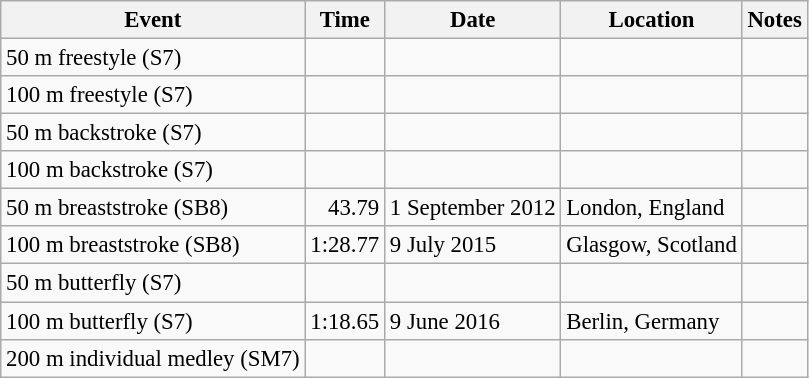<table class="wikitable" style="font-size:95%;">
<tr>
<th>Event</th>
<th>Time</th>
<th>Date</th>
<th>Location</th>
<th>Notes</th>
</tr>
<tr>
<td>50 m freestyle (S7)</td>
<td style="text-align:right;"></td>
<td></td>
<td></td>
<td></td>
</tr>
<tr>
<td>100 m freestyle (S7)</td>
<td style="text-align:right;"></td>
<td></td>
<td></td>
<td></td>
</tr>
<tr>
<td>50 m backstroke (S7)</td>
<td style="text-align:right;"></td>
<td></td>
<td></td>
<td></td>
</tr>
<tr>
<td>100 m backstroke (S7)</td>
<td style="text-align:right;"></td>
<td></td>
<td></td>
<td></td>
</tr>
<tr>
<td>50 m breaststroke (SB8)</td>
<td style="text-align:right;">43.79</td>
<td>1 September 2012</td>
<td>London, England</td>
<td></td>
</tr>
<tr>
<td>100 m breaststroke (SB8)</td>
<td style="text-align:right;">1:28.77</td>
<td>9 July 2015</td>
<td>Glasgow, Scotland</td>
<td></td>
</tr>
<tr>
<td>50 m butterfly (S7)</td>
<td style="text-align:right;"></td>
<td></td>
<td></td>
<td></td>
</tr>
<tr>
<td>100 m butterfly (S7)</td>
<td style="text-align:right;">1:18.65</td>
<td>9 June 2016</td>
<td>Berlin, Germany</td>
<td></td>
</tr>
<tr>
<td>200 m individual medley (SM7)</td>
<td style="text-align:right;"></td>
<td></td>
<td></td>
<td></td>
</tr>
</table>
